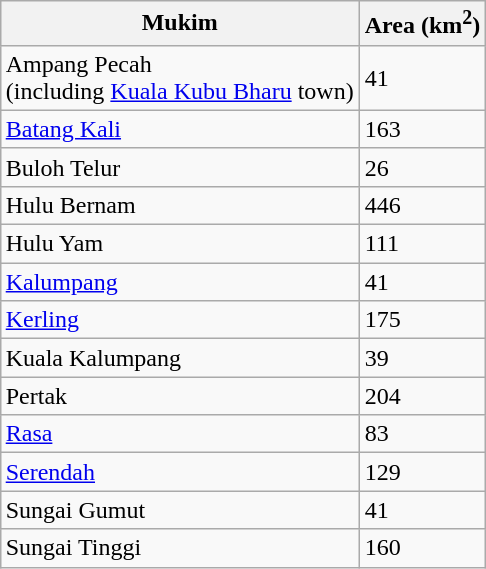<table class="wikitable" style="margin: 1em auto 1em auto">
<tr>
<th>Mukim</th>
<th>Area (km<sup>2</sup>)</th>
</tr>
<tr>
<td>Ampang Pecah <br>(including <a href='#'>Kuala Kubu Bharu</a> town)</td>
<td>41</td>
</tr>
<tr>
<td><a href='#'>Batang Kali</a></td>
<td>163</td>
</tr>
<tr>
<td>Buloh Telur</td>
<td>26</td>
</tr>
<tr>
<td>Hulu Bernam</td>
<td>446</td>
</tr>
<tr>
<td>Hulu Yam</td>
<td>111</td>
</tr>
<tr>
<td><a href='#'>Kalumpang</a></td>
<td>41</td>
</tr>
<tr>
<td><a href='#'>Kerling</a></td>
<td>175</td>
</tr>
<tr>
<td>Kuala Kalumpang</td>
<td>39</td>
</tr>
<tr>
<td>Pertak</td>
<td>204</td>
</tr>
<tr>
<td><a href='#'>Rasa</a></td>
<td>83</td>
</tr>
<tr>
<td><a href='#'>Serendah</a></td>
<td>129</td>
</tr>
<tr>
<td>Sungai Gumut</td>
<td>41</td>
</tr>
<tr>
<td>Sungai Tinggi</td>
<td>160</td>
</tr>
</table>
